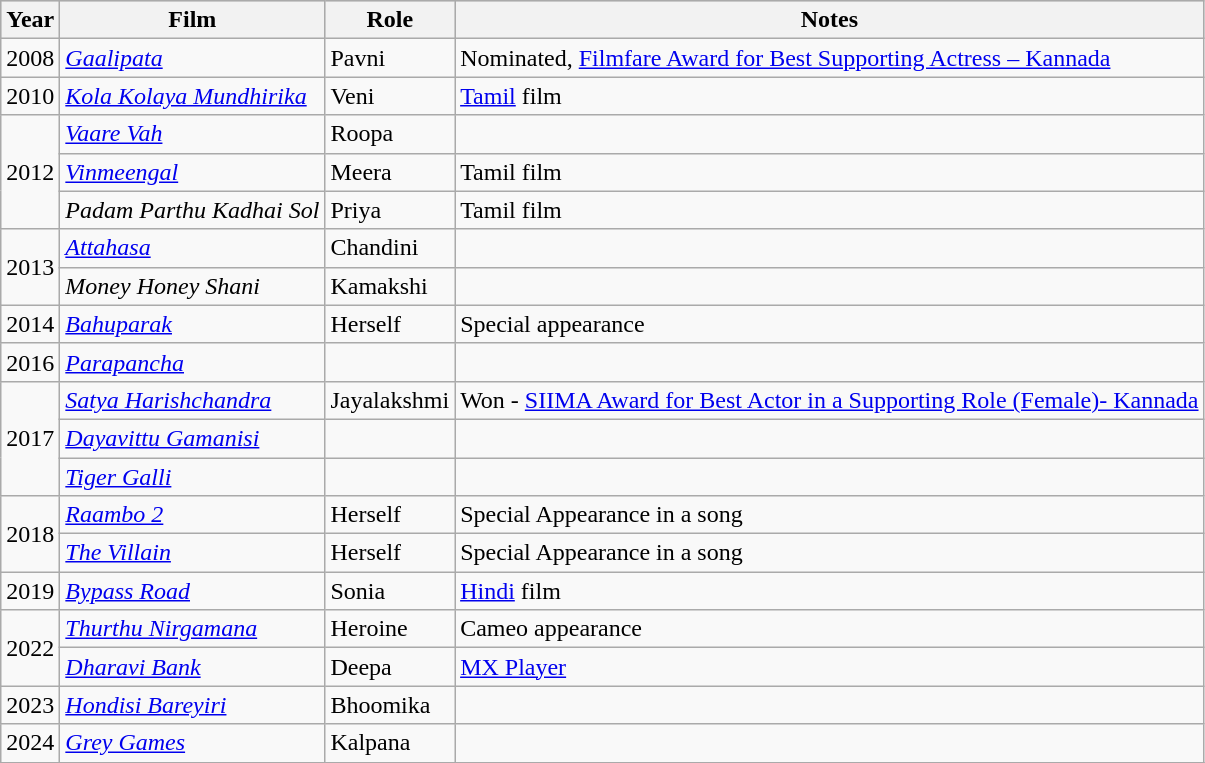<table class="wikitable sortable">
<tr style="background:#ccc; text-align:center;">
<th>Year</th>
<th>Film</th>
<th>Role</th>
<th>Notes</th>
</tr>
<tr>
<td>2008</td>
<td><em><a href='#'>Gaalipata</a></em></td>
<td>Pavni</td>
<td>Nominated, <a href='#'>Filmfare Award for Best Supporting Actress – Kannada</a></td>
</tr>
<tr>
<td>2010</td>
<td><em><a href='#'>Kola Kolaya Mundhirika</a></em></td>
<td>Veni</td>
<td><a href='#'>Tamil</a> film</td>
</tr>
<tr>
<td rowspan="3">2012</td>
<td><em><a href='#'>Vaare Vah</a></em></td>
<td>Roopa</td>
<td></td>
</tr>
<tr>
<td><em><a href='#'>Vinmeengal</a></em></td>
<td>Meera</td>
<td>Tamil film</td>
</tr>
<tr>
<td><em>Padam Parthu Kadhai Sol</em></td>
<td>Priya</td>
<td>Tamil film</td>
</tr>
<tr>
<td rowspan="2">2013</td>
<td><em><a href='#'>Attahasa</a></em></td>
<td>Chandini</td>
<td></td>
</tr>
<tr>
<td><em>Money Honey Shani</em></td>
<td>Kamakshi</td>
<td></td>
</tr>
<tr>
<td>2014</td>
<td><em><a href='#'>Bahuparak</a></em></td>
<td>Herself</td>
<td>Special appearance</td>
</tr>
<tr>
<td>2016</td>
<td><em><a href='#'>Parapancha</a></em></td>
<td></td>
<td></td>
</tr>
<tr>
<td rowspan="3">2017</td>
<td><em><a href='#'>Satya Harishchandra</a></em></td>
<td>Jayalakshmi</td>
<td>Won - <a href='#'>SIIMA Award for Best Actor in a Supporting Role (Female)- Kannada</a></td>
</tr>
<tr>
<td><em><a href='#'>Dayavittu Gamanisi</a></em></td>
<td></td>
<td></td>
</tr>
<tr>
<td><em><a href='#'>Tiger Galli</a></em></td>
<td></td>
<td></td>
</tr>
<tr>
<td rowspan="2">2018</td>
<td><em><a href='#'>Raambo 2</a></em></td>
<td>Herself</td>
<td>Special Appearance in a song</td>
</tr>
<tr>
<td><em><a href='#'>The Villain</a></em></td>
<td>Herself</td>
<td>Special Appearance in a song</td>
</tr>
<tr>
<td>2019</td>
<td><em><a href='#'>Bypass Road</a></em></td>
<td>Sonia</td>
<td><a href='#'>Hindi</a> film</td>
</tr>
<tr>
<td rowspan="2">2022</td>
<td><em><a href='#'>Thurthu Nirgamana</a></em></td>
<td>Heroine</td>
<td>Cameo appearance</td>
</tr>
<tr>
<td><em><a href='#'>Dharavi Bank</a></em></td>
<td>Deepa</td>
<td><a href='#'>MX Player</a></td>
</tr>
<tr>
<td>2023</td>
<td><em><a href='#'>Hondisi Bareyiri</a></em></td>
<td>Bhoomika</td>
<td></td>
</tr>
<tr>
<td>2024</td>
<td><em><a href='#'>Grey Games</a></em></td>
<td>Kalpana</td>
<td></td>
</tr>
<tr>
</tr>
</table>
